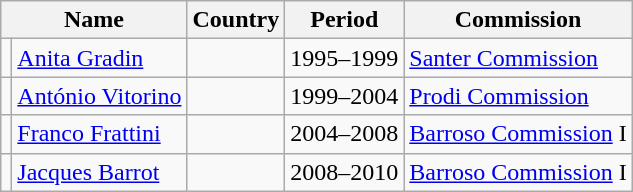<table class="wikitable">
<tr>
<th colspan=2>Name</th>
<th>Country</th>
<th>Period</th>
<th>Commission</th>
</tr>
<tr>
<td></td>
<td><a href='#'>Anita Gradin</a></td>
<td></td>
<td>1995–1999</td>
<td><a href='#'>Santer Commission</a></td>
</tr>
<tr>
<td></td>
<td><a href='#'>António Vitorino</a></td>
<td></td>
<td>1999–2004</td>
<td><a href='#'>Prodi Commission</a></td>
</tr>
<tr>
<td></td>
<td><a href='#'>Franco Frattini</a></td>
<td></td>
<td>2004–2008</td>
<td><a href='#'>Barroso Commission</a> I</td>
</tr>
<tr>
<td></td>
<td><a href='#'>Jacques Barrot</a></td>
<td></td>
<td>2008–2010</td>
<td><a href='#'>Barroso Commission</a> I</td>
</tr>
</table>
